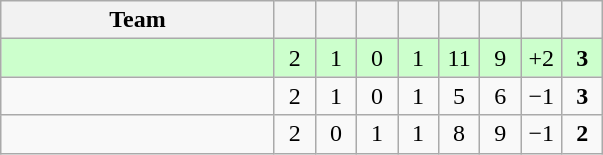<table class="wikitable" style="text-align: center;">
<tr>
<th width="175">Team</th>
<th width="20"></th>
<th width="20"></th>
<th width="20"></th>
<th width="20"></th>
<th width="20"></th>
<th width="20"></th>
<th width="20"></th>
<th width="20"></th>
</tr>
<tr style="background-color: #ccffcc;">
<td align=left></td>
<td>2</td>
<td>1</td>
<td>0</td>
<td>1</td>
<td>11</td>
<td>9</td>
<td>+2</td>
<td><strong>3</strong></td>
</tr>
<tr>
<td align=left></td>
<td>2</td>
<td>1</td>
<td>0</td>
<td>1</td>
<td>5</td>
<td>6</td>
<td>−1</td>
<td><strong>3</strong></td>
</tr>
<tr>
<td align=left></td>
<td>2</td>
<td>0</td>
<td>1</td>
<td>1</td>
<td>8</td>
<td>9</td>
<td>−1</td>
<td><strong>2</strong></td>
</tr>
</table>
